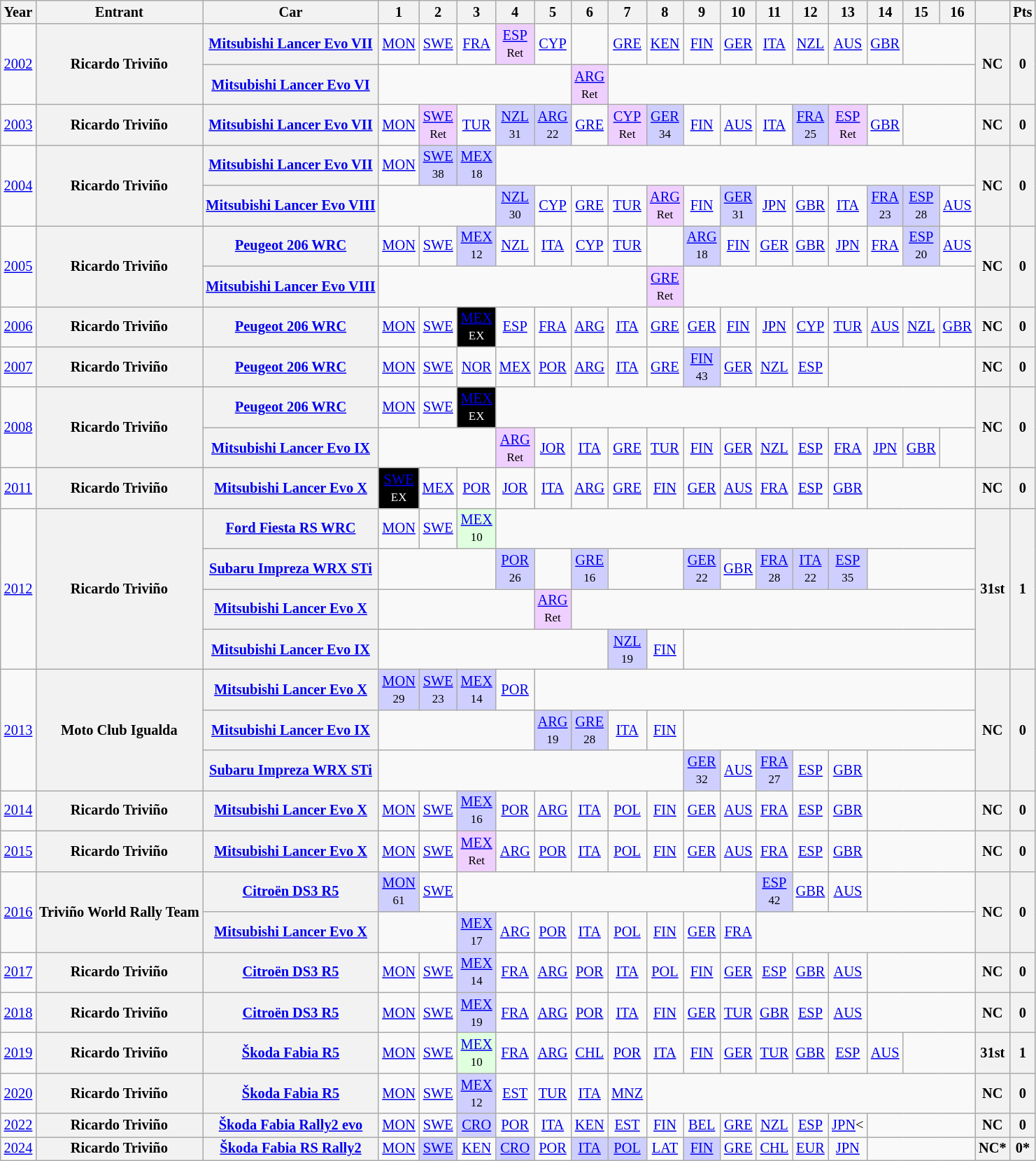<table class="wikitable" style="text-align:center; font-size:85%">
<tr>
<th>Year</th>
<th>Entrant</th>
<th>Car</th>
<th>1</th>
<th>2</th>
<th>3</th>
<th>4</th>
<th>5</th>
<th>6</th>
<th>7</th>
<th>8</th>
<th>9</th>
<th>10</th>
<th>11</th>
<th>12</th>
<th>13</th>
<th>14</th>
<th>15</th>
<th>16</th>
<th></th>
<th>Pts</th>
</tr>
<tr>
<td rowspan=2><a href='#'>2002</a></td>
<th rowspan=2 nowrap>Ricardo Triviño</th>
<th nowrap><a href='#'>Mitsubishi Lancer Evo VII</a></th>
<td><a href='#'>MON</a></td>
<td><a href='#'>SWE</a></td>
<td><a href='#'>FRA</a></td>
<td style="background:#efcfff;"><a href='#'>ESP</a><br><small>Ret</small></td>
<td><a href='#'>CYP</a></td>
<td></td>
<td><a href='#'>GRE</a></td>
<td><a href='#'>KEN</a></td>
<td><a href='#'>FIN</a></td>
<td><a href='#'>GER</a></td>
<td><a href='#'>ITA</a></td>
<td><a href='#'>NZL</a></td>
<td><a href='#'>AUS</a></td>
<td><a href='#'>GBR</a></td>
<td colspan=2></td>
<th rowspan=2>NC</th>
<th rowspan=2>0</th>
</tr>
<tr>
<th nowrap><a href='#'>Mitsubishi Lancer Evo VI</a></th>
<td colspan=5></td>
<td style="background:#efcfff;"><a href='#'>ARG</a><br><small>Ret</small></td>
<td colspan=10></td>
</tr>
<tr>
<td><a href='#'>2003</a></td>
<th nowrap>Ricardo Triviño</th>
<th nowrap><a href='#'>Mitsubishi Lancer Evo VII</a></th>
<td><a href='#'>MON</a></td>
<td style="background:#efcfff;"><a href='#'>SWE</a><br><small>Ret</small></td>
<td><a href='#'>TUR</a></td>
<td style="background:#CFCFFF;"><a href='#'>NZL</a><br><small>31</small></td>
<td style="background:#CFCFFF;"><a href='#'>ARG</a><br><small>22</small></td>
<td><a href='#'>GRE</a></td>
<td style="background:#efcfff;"><a href='#'>CYP</a><br><small>Ret</small></td>
<td style="background:#CFCFFF;"><a href='#'>GER</a><br><small>34</small></td>
<td><a href='#'>FIN</a></td>
<td><a href='#'>AUS</a></td>
<td><a href='#'>ITA</a></td>
<td style="background:#CFCFFF;"><a href='#'>FRA</a><br><small>25</small></td>
<td style="background:#efcfff;"><a href='#'>ESP</a><br><small>Ret</small></td>
<td><a href='#'>GBR</a></td>
<td colspan=2></td>
<th>NC</th>
<th>0</th>
</tr>
<tr>
<td rowspan=2><a href='#'>2004</a></td>
<th rowspan=2 nowrap>Ricardo Triviño</th>
<th nowrap><a href='#'>Mitsubishi Lancer Evo VII</a></th>
<td><a href='#'>MON</a></td>
<td style="background:#CFCFFF;"><a href='#'>SWE</a><br><small>38</small></td>
<td style="background:#CFCFFF;"><a href='#'>MEX</a><br><small>18</small></td>
<td colspan=13></td>
<th rowspan=2>NC</th>
<th rowspan=2>0</th>
</tr>
<tr>
<th nowrap><a href='#'>Mitsubishi Lancer Evo VIII</a></th>
<td colspan=3></td>
<td style="background:#CFCFFF;"><a href='#'>NZL</a><br><small>30</small></td>
<td><a href='#'>CYP</a></td>
<td><a href='#'>GRE</a></td>
<td><a href='#'>TUR</a></td>
<td style="background:#EFCFFF;"><a href='#'>ARG</a><br><small>Ret</small></td>
<td><a href='#'>FIN</a></td>
<td style="background:#CFCFFF;"><a href='#'>GER</a><br><small>31</small></td>
<td><a href='#'>JPN</a></td>
<td><a href='#'>GBR</a></td>
<td><a href='#'>ITA</a></td>
<td style="background:#CFCFFF;"><a href='#'>FRA</a><br><small>23</small></td>
<td style="background:#CFCFFF;"><a href='#'>ESP</a><br><small>28</small></td>
<td><a href='#'>AUS</a></td>
</tr>
<tr>
<td rowspan=2><a href='#'>2005</a></td>
<th rowspan=2 nowrap>Ricardo Triviño</th>
<th nowrap><a href='#'>Peugeot 206 WRC</a></th>
<td><a href='#'>MON</a></td>
<td><a href='#'>SWE</a></td>
<td style="background:#CFCFFF;"><a href='#'>MEX</a><br><small>12</small></td>
<td><a href='#'>NZL</a></td>
<td><a href='#'>ITA</a></td>
<td><a href='#'>CYP</a></td>
<td><a href='#'>TUR</a></td>
<td></td>
<td style="background:#CFCFFF;"><a href='#'>ARG</a><br><small>18</small></td>
<td><a href='#'>FIN</a></td>
<td><a href='#'>GER</a></td>
<td><a href='#'>GBR</a></td>
<td><a href='#'>JPN</a></td>
<td><a href='#'>FRA</a></td>
<td style="background:#CFCFFF;"><a href='#'>ESP</a><br><small>20</small></td>
<td><a href='#'>AUS</a></td>
<th rowspan=2>NC</th>
<th rowspan=2>0</th>
</tr>
<tr>
<th nowrap><a href='#'>Mitsubishi Lancer Evo VIII</a></th>
<td colspan=7></td>
<td style="background:#EFCFFF;"><a href='#'>GRE</a><br><small>Ret</small></td>
<td colspan=8></td>
</tr>
<tr>
<td><a href='#'>2006</a></td>
<th nowrap>Ricardo Triviño</th>
<th nowrap><a href='#'>Peugeot 206 WRC</a></th>
<td><a href='#'>MON</a></td>
<td><a href='#'>SWE</a></td>
<td style="background:#000000; color:white"><a href='#'><span>MEX</span></a><br><small>EX</small></td>
<td><a href='#'>ESP</a></td>
<td><a href='#'>FRA</a></td>
<td><a href='#'>ARG</a></td>
<td><a href='#'>ITA</a></td>
<td><a href='#'>GRE</a></td>
<td><a href='#'>GER</a></td>
<td><a href='#'>FIN</a></td>
<td><a href='#'>JPN</a></td>
<td><a href='#'>CYP</a></td>
<td><a href='#'>TUR</a></td>
<td><a href='#'>AUS</a></td>
<td><a href='#'>NZL</a></td>
<td><a href='#'>GBR</a></td>
<th>NC</th>
<th>0</th>
</tr>
<tr>
<td><a href='#'>2007</a></td>
<th nowrap>Ricardo Triviño</th>
<th nowrap><a href='#'>Peugeot 206 WRC</a></th>
<td><a href='#'>MON</a></td>
<td><a href='#'>SWE</a></td>
<td><a href='#'>NOR</a></td>
<td><a href='#'>MEX</a></td>
<td><a href='#'>POR</a></td>
<td><a href='#'>ARG</a></td>
<td><a href='#'>ITA</a></td>
<td><a href='#'>GRE</a></td>
<td style="background:#CFCFFF;"><a href='#'>FIN</a><br><small>43</small></td>
<td><a href='#'>GER</a></td>
<td><a href='#'>NZL</a></td>
<td><a href='#'>ESP</a></td>
<td colspan=4></td>
<th>NC</th>
<th>0</th>
</tr>
<tr>
<td rowspan=2><a href='#'>2008</a></td>
<th rowspan=2 nowrap>Ricardo Triviño</th>
<th nowrap><a href='#'>Peugeot 206 WRC</a></th>
<td><a href='#'>MON</a></td>
<td><a href='#'>SWE</a></td>
<td style="background:#000000; color:white"><a href='#'><span>MEX</span></a><br><small>EX</small></td>
<td colspan=13></td>
<th rowspan=2>NC</th>
<th rowspan=2>0</th>
</tr>
<tr>
<th nowrap><a href='#'>Mitsubishi Lancer Evo IX</a></th>
<td colspan=3></td>
<td style="background:#efcfff;"><a href='#'>ARG</a><br><small>Ret</small></td>
<td><a href='#'>JOR</a></td>
<td><a href='#'>ITA</a></td>
<td><a href='#'>GRE</a></td>
<td><a href='#'>TUR</a></td>
<td><a href='#'>FIN</a></td>
<td><a href='#'>GER</a></td>
<td><a href='#'>NZL</a></td>
<td><a href='#'>ESP</a></td>
<td><a href='#'>FRA</a></td>
<td><a href='#'>JPN</a></td>
<td><a href='#'>GBR</a></td>
<td></td>
</tr>
<tr>
<td><a href='#'>2011</a></td>
<th nowrap>Ricardo Triviño</th>
<th nowrap><a href='#'>Mitsubishi Lancer Evo X</a></th>
<td style="background:#000000; color:white"><a href='#'><span>SWE</span></a><br><small>EX</small></td>
<td><a href='#'>MEX</a></td>
<td><a href='#'>POR</a></td>
<td><a href='#'>JOR</a></td>
<td><a href='#'>ITA</a></td>
<td><a href='#'>ARG</a></td>
<td><a href='#'>GRE</a></td>
<td><a href='#'>FIN</a></td>
<td><a href='#'>GER</a></td>
<td><a href='#'>AUS</a></td>
<td><a href='#'>FRA</a></td>
<td><a href='#'>ESP</a></td>
<td><a href='#'>GBR</a></td>
<td colspan=3></td>
<th>NC</th>
<th>0</th>
</tr>
<tr>
<td rowspan=4><a href='#'>2012</a></td>
<th rowspan=4 nowrap>Ricardo Triviño</th>
<th nowrap><a href='#'>Ford Fiesta RS WRC</a></th>
<td><a href='#'>MON</a></td>
<td><a href='#'>SWE</a></td>
<td style="background:#DFFFDF;"><a href='#'>MEX</a><br><small>10</small></td>
<td colspan=13></td>
<th rowspan=4>31st</th>
<th rowspan=4>1</th>
</tr>
<tr>
<th nowrap><a href='#'>Subaru Impreza WRX STi</a></th>
<td colspan=3></td>
<td style="background:#CFCFFF;"><a href='#'>POR</a><br><small>26</small></td>
<td></td>
<td style="background:#CFCFFF;"><a href='#'>GRE</a><br><small>16</small></td>
<td colspan=2></td>
<td style="background:#CFCFFF;"><a href='#'>GER</a><br><small>22</small></td>
<td><a href='#'>GBR</a></td>
<td style="background:#CFCFFF;"><a href='#'>FRA</a><br><small>28</small></td>
<td style="background:#CFCFFF;"><a href='#'>ITA</a><br><small>22</small></td>
<td style="background:#CFCFFF;"><a href='#'>ESP</a><br><small>35</small></td>
<td colspan=3></td>
</tr>
<tr>
<th nowrap><a href='#'>Mitsubishi Lancer Evo X</a></th>
<td colspan=4></td>
<td style="background:#EFCFFF;"><a href='#'>ARG</a><br><small>Ret</small></td>
<td colspan=11></td>
</tr>
<tr>
<th nowrap><a href='#'>Mitsubishi Lancer Evo IX</a></th>
<td colspan=6></td>
<td style="background:#CFCFFF;"><a href='#'>NZL</a><br><small>19</small></td>
<td><a href='#'>FIN</a></td>
<td colspan=8></td>
</tr>
<tr>
<td rowspan=3><a href='#'>2013</a></td>
<th rowspan=3 nowrap>Moto Club Igualda</th>
<th nowrap><a href='#'>Mitsubishi Lancer Evo X</a></th>
<td style="background:#CFCFFF;"><a href='#'>MON</a><br><small>29</small></td>
<td style="background:#CFCFFF;"><a href='#'>SWE</a><br><small>23</small></td>
<td style="background:#CFCFFF;"><a href='#'>MEX</a><br><small>14</small></td>
<td><a href='#'>POR</a></td>
<td colspan=12></td>
<th rowspan=3>NC</th>
<th rowspan=3>0</th>
</tr>
<tr>
<th nowrap><a href='#'>Mitsubishi Lancer Evo IX</a></th>
<td colspan=4></td>
<td style="background:#CFCFFF;"><a href='#'>ARG</a><br><small>19</small></td>
<td style="background:#CFCFFF;"><a href='#'>GRE</a><br><small>28</small></td>
<td><a href='#'>ITA</a></td>
<td><a href='#'>FIN</a></td>
<td colspan=8></td>
</tr>
<tr>
<th nowrap><a href='#'>Subaru Impreza WRX STi</a></th>
<td colspan=8></td>
<td style="background:#CFCFFF;"><a href='#'>GER</a><br><small>32</small></td>
<td><a href='#'>AUS</a></td>
<td style="background:#CFCFFF;"><a href='#'>FRA</a><br><small>27</small></td>
<td><a href='#'>ESP</a></td>
<td><a href='#'>GBR</a></td>
<td colspan=3></td>
</tr>
<tr>
<td><a href='#'>2014</a></td>
<th nowrap>Ricardo Triviño</th>
<th nowrap><a href='#'>Mitsubishi Lancer Evo X</a></th>
<td><a href='#'>MON</a></td>
<td><a href='#'>SWE</a></td>
<td style="background:#CFCFFF;"><a href='#'>MEX</a><br><small>16</small></td>
<td><a href='#'>POR</a></td>
<td><a href='#'>ARG</a></td>
<td><a href='#'>ITA</a></td>
<td><a href='#'>POL</a></td>
<td><a href='#'>FIN</a></td>
<td><a href='#'>GER</a></td>
<td><a href='#'>AUS</a></td>
<td><a href='#'>FRA</a></td>
<td><a href='#'>ESP</a></td>
<td><a href='#'>GBR</a></td>
<td colspan=3></td>
<th>NC</th>
<th>0</th>
</tr>
<tr>
<td><a href='#'>2015</a></td>
<th nowrap>Ricardo Triviño</th>
<th nowrap><a href='#'>Mitsubishi Lancer Evo X</a></th>
<td><a href='#'>MON</a></td>
<td><a href='#'>SWE</a></td>
<td style="background:#EFCFFF;"><a href='#'>MEX</a><br><small>Ret</small></td>
<td><a href='#'>ARG</a></td>
<td><a href='#'>POR</a></td>
<td><a href='#'>ITA</a></td>
<td><a href='#'>POL</a></td>
<td><a href='#'>FIN</a></td>
<td><a href='#'>GER</a></td>
<td><a href='#'>AUS</a></td>
<td><a href='#'>FRA</a></td>
<td><a href='#'>ESP</a></td>
<td><a href='#'>GBR</a></td>
<td colspan=3></td>
<th>NC</th>
<th>0</th>
</tr>
<tr>
<td rowspan=2><a href='#'>2016</a></td>
<th rowspan=2 nowrap>Triviño World Rally Team</th>
<th nowrap><a href='#'>Citroën DS3 R5</a></th>
<td style="background:#CFCFFF;"><a href='#'>MON</a><br><small>61</small></td>
<td><a href='#'>SWE</a></td>
<td colspan=8></td>
<td style="background:#CFCFFF;"><a href='#'>ESP</a><br><small>42</small></td>
<td><a href='#'>GBR</a></td>
<td><a href='#'>AUS</a></td>
<td colspan=3></td>
<th rowspan=2>NC</th>
<th rowspan=2>0</th>
</tr>
<tr>
<th nowrap><a href='#'>Mitsubishi Lancer Evo X</a></th>
<td colspan=2></td>
<td style="background:#CFCFFF;"><a href='#'>MEX</a><br><small>17</small></td>
<td><a href='#'>ARG</a></td>
<td><a href='#'>POR</a></td>
<td><a href='#'>ITA</a></td>
<td><a href='#'>POL</a></td>
<td><a href='#'>FIN</a></td>
<td><a href='#'>GER</a></td>
<td><a href='#'>FRA</a></td>
<td colspan=6></td>
</tr>
<tr>
<td><a href='#'>2017</a></td>
<th nowrap>Ricardo Triviño</th>
<th nowrap><a href='#'>Citroën DS3 R5</a></th>
<td><a href='#'>MON</a></td>
<td><a href='#'>SWE</a></td>
<td style="background:#CFCFFF;"><a href='#'>MEX</a><br><small>14</small></td>
<td><a href='#'>FRA</a></td>
<td><a href='#'>ARG</a></td>
<td><a href='#'>POR</a></td>
<td><a href='#'>ITA</a></td>
<td><a href='#'>POL</a></td>
<td><a href='#'>FIN</a></td>
<td><a href='#'>GER</a></td>
<td><a href='#'>ESP</a></td>
<td><a href='#'>GBR</a></td>
<td><a href='#'>AUS</a></td>
<td colspan=3></td>
<th>NC</th>
<th>0</th>
</tr>
<tr>
<td><a href='#'>2018</a></td>
<th nowrap>Ricardo Triviño</th>
<th nowrap><a href='#'>Citroën DS3 R5</a></th>
<td><a href='#'>MON</a></td>
<td><a href='#'>SWE</a></td>
<td style="background:#CFCFFF;"><a href='#'>MEX</a><br><small>19</small></td>
<td><a href='#'>FRA</a></td>
<td><a href='#'>ARG</a></td>
<td><a href='#'>POR</a></td>
<td><a href='#'>ITA</a></td>
<td><a href='#'>FIN</a></td>
<td><a href='#'>GER</a></td>
<td><a href='#'>TUR</a></td>
<td><a href='#'>GBR</a></td>
<td><a href='#'>ESP</a></td>
<td><a href='#'>AUS</a></td>
<td colspan=3></td>
<th>NC</th>
<th>0</th>
</tr>
<tr>
<td><a href='#'>2019</a></td>
<th nowrap>Ricardo Triviño</th>
<th nowrap><a href='#'>Škoda Fabia R5</a></th>
<td><a href='#'>MON</a></td>
<td><a href='#'>SWE</a></td>
<td style="background:#DFFFDF;"><a href='#'>MEX</a><br><small>10</small></td>
<td><a href='#'>FRA</a></td>
<td><a href='#'>ARG</a></td>
<td><a href='#'>CHL</a></td>
<td><a href='#'>POR</a></td>
<td><a href='#'>ITA</a></td>
<td><a href='#'>FIN</a></td>
<td><a href='#'>GER</a></td>
<td><a href='#'>TUR</a></td>
<td><a href='#'>GBR</a></td>
<td><a href='#'>ESP</a></td>
<td><a href='#'>AUS</a><br></td>
<td colspan=2></td>
<th>31st</th>
<th>1</th>
</tr>
<tr>
<td><a href='#'>2020</a></td>
<th nowrap>Ricardo Triviño</th>
<th nowrap><a href='#'>Škoda Fabia R5</a></th>
<td><a href='#'>MON</a></td>
<td><a href='#'>SWE</a></td>
<td style="background:#CFCFFF;"><a href='#'>MEX</a><br><small>12</small></td>
<td><a href='#'>EST</a></td>
<td><a href='#'>TUR</a></td>
<td><a href='#'>ITA</a></td>
<td><a href='#'>MNZ</a></td>
<td colspan=9></td>
<th>NC</th>
<th>0</th>
</tr>
<tr>
<td><a href='#'>2022</a></td>
<th nowrap>Ricardo Triviño</th>
<th nowrap><a href='#'>Škoda Fabia Rally2 evo</a></th>
<td><a href='#'>MON</a></td>
<td><a href='#'>SWE</a></td>
<td style="background:#CFCFFF;"><a href='#'>CRO</a><br></td>
<td><a href='#'>POR</a></td>
<td><a href='#'>ITA</a></td>
<td><a href='#'>KEN</a></td>
<td><a href='#'>EST</a></td>
<td><a href='#'>FIN</a></td>
<td><a href='#'>BEL</a></td>
<td><a href='#'>GRE</a></td>
<td><a href='#'>NZL</a></td>
<td><a href='#'>ESP</a></td>
<td><a href='#'>JPN</a><</td>
<td colspan=3></td>
<th>NC</th>
<th>0</th>
</tr>
<tr>
<td><a href='#'>2024</a></td>
<th nowrap>Ricardo Triviño</th>
<th nowrap><a href='#'>Škoda Fabia RS Rally2</a></th>
<td><a href='#'>MON</a></td>
<td style="background:#CFCFFF;"><a href='#'>SWE</a><br></td>
<td><a href='#'>KEN</a></td>
<td style="background:#CFCFFF;"><a href='#'>CRO</a><br></td>
<td><a href='#'>POR</a></td>
<td style="background:#CFCFFF;"><a href='#'>ITA</a><br></td>
<td style="background:#CFCFFF;"><a href='#'>POL</a><br></td>
<td><a href='#'>LAT</a></td>
<td style="background:#CFCFFF;"><a href='#'>FIN</a><br></td>
<td><a href='#'>GRE</a></td>
<td><a href='#'>CHL</a></td>
<td><a href='#'>EUR</a></td>
<td><a href='#'>JPN</a></td>
<td colspan=3></td>
<th>NC*</th>
<th>0*</th>
</tr>
</table>
